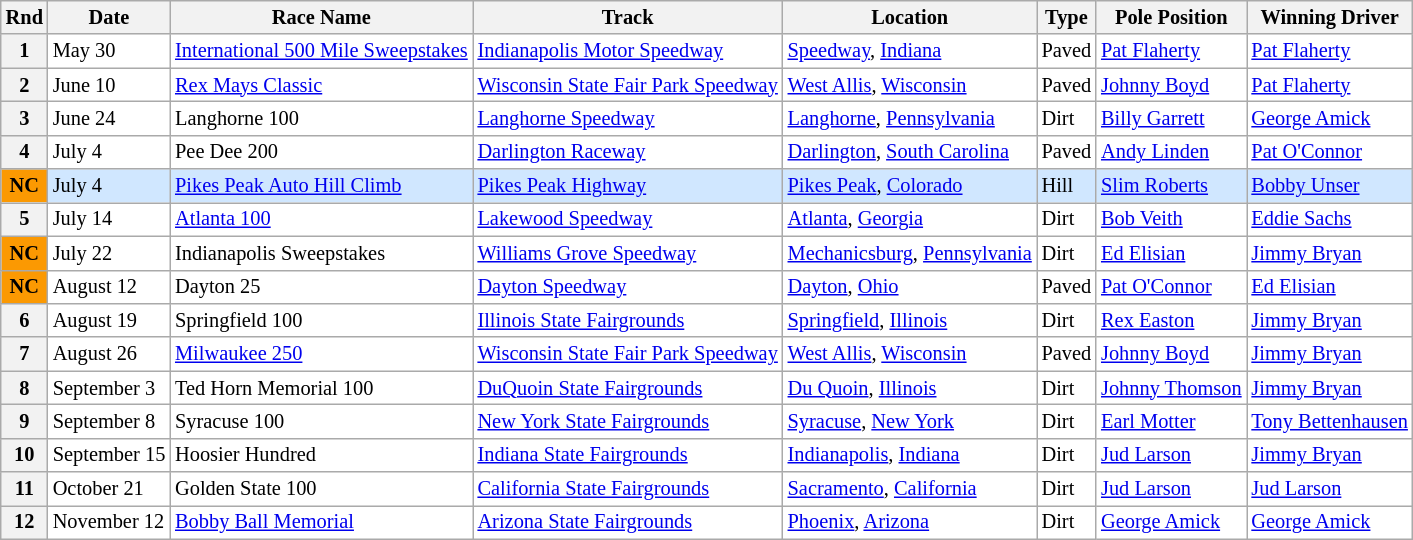<table class="wikitable" style="font-size:85%">
<tr>
<th>Rnd</th>
<th>Date</th>
<th>Race Name</th>
<th>Track</th>
<th>Location</th>
<th>Type</th>
<th>Pole Position</th>
<th>Winning Driver</th>
</tr>
<tr style="background:#FFFFFF;">
<th>1</th>
<td>May 30</td>
<td> <a href='#'>International 500 Mile Sweepstakes</a></td>
<td><a href='#'>Indianapolis Motor Speedway</a></td>
<td><a href='#'>Speedway</a>, <a href='#'>Indiana</a></td>
<td>Paved</td>
<td> <a href='#'>Pat Flaherty</a></td>
<td> <a href='#'>Pat Flaherty</a></td>
</tr>
<tr style="background:#FFFFFF;">
<th>2</th>
<td>June 10</td>
<td> <a href='#'>Rex Mays Classic</a></td>
<td><a href='#'>Wisconsin State Fair Park Speedway</a></td>
<td><a href='#'>West Allis</a>, <a href='#'>Wisconsin</a></td>
<td>Paved</td>
<td> <a href='#'>Johnny Boyd</a></td>
<td> <a href='#'>Pat Flaherty</a></td>
</tr>
<tr style="background:#FFFFFF;">
<th>3</th>
<td>June 24</td>
<td> Langhorne 100</td>
<td><a href='#'>Langhorne Speedway</a></td>
<td><a href='#'>Langhorne</a>, <a href='#'>Pennsylvania</a></td>
<td>Dirt</td>
<td> <a href='#'>Billy Garrett</a></td>
<td> <a href='#'>George Amick</a></td>
</tr>
<tr style="background:#FFFFFF;">
<th>4</th>
<td>July 4</td>
<td> Pee Dee 200</td>
<td><a href='#'>Darlington Raceway</a></td>
<td><a href='#'>Darlington</a>, <a href='#'>South Carolina</a></td>
<td>Paved</td>
<td> <a href='#'>Andy Linden</a></td>
<td> <a href='#'>Pat O'Connor</a></td>
</tr>
<tr style="background:#D0E7FF;">
<th style="background:#fb9902; text-align:center;"><strong>NC</strong></th>
<td>July 4</td>
<td> <a href='#'>Pikes Peak Auto Hill Climb</a></td>
<td><a href='#'>Pikes Peak Highway</a></td>
<td><a href='#'>Pikes Peak</a>, <a href='#'>Colorado</a></td>
<td>Hill</td>
<td> <a href='#'>Slim Roberts</a></td>
<td> <a href='#'>Bobby Unser</a></td>
</tr>
<tr style="background:#FFFFFF;">
<th>5</th>
<td>July 14</td>
<td> <a href='#'>Atlanta 100</a></td>
<td><a href='#'>Lakewood Speedway</a></td>
<td><a href='#'>Atlanta</a>, <a href='#'>Georgia</a></td>
<td>Dirt</td>
<td> <a href='#'>Bob Veith</a></td>
<td> <a href='#'>Eddie Sachs</a></td>
</tr>
<tr style="background:#FFFFFF;">
<th style="background:#fb9902; text-align:center;"><strong>NC</strong></th>
<td>July 22</td>
<td> Indianapolis Sweepstakes</td>
<td><a href='#'>Williams Grove Speedway</a></td>
<td><a href='#'>Mechanicsburg</a>, <a href='#'>Pennsylvania</a></td>
<td>Dirt</td>
<td> <a href='#'>Ed Elisian</a></td>
<td> <a href='#'>Jimmy Bryan</a></td>
</tr>
<tr style="background:#FFFFFF;">
<th style="background:#fb9902; text-align:center;"><strong>NC</strong></th>
<td>August 12</td>
<td> Dayton 25</td>
<td><a href='#'>Dayton Speedway</a></td>
<td><a href='#'>Dayton</a>, <a href='#'>Ohio</a></td>
<td>Paved</td>
<td> <a href='#'>Pat O'Connor</a></td>
<td> <a href='#'>Ed Elisian</a></td>
</tr>
<tr style="background:#FFFFFF;">
<th>6</th>
<td>August 19</td>
<td> Springfield 100</td>
<td><a href='#'>Illinois State Fairgrounds</a></td>
<td><a href='#'>Springfield</a>, <a href='#'>Illinois</a></td>
<td>Dirt</td>
<td> <a href='#'>Rex Easton</a></td>
<td> <a href='#'>Jimmy Bryan</a></td>
</tr>
<tr style="background:#FFFFFF;">
<th>7</th>
<td>August 26</td>
<td> <a href='#'>Milwaukee 250</a></td>
<td><a href='#'>Wisconsin State Fair Park Speedway</a></td>
<td><a href='#'>West Allis</a>, <a href='#'>Wisconsin</a></td>
<td>Paved</td>
<td> <a href='#'>Johnny Boyd</a></td>
<td> <a href='#'>Jimmy Bryan</a></td>
</tr>
<tr style="background:#FFFFFF;">
<th>8</th>
<td>September 3</td>
<td> Ted Horn Memorial 100</td>
<td><a href='#'>DuQuoin State Fairgrounds</a></td>
<td><a href='#'>Du Quoin</a>, <a href='#'>Illinois</a></td>
<td>Dirt</td>
<td> <a href='#'>Johnny Thomson</a></td>
<td> <a href='#'>Jimmy Bryan</a></td>
</tr>
<tr style="background:#FFFFFF;">
<th>9</th>
<td>September 8</td>
<td> Syracuse 100</td>
<td><a href='#'>New York State Fairgrounds</a></td>
<td><a href='#'>Syracuse</a>, <a href='#'>New York</a></td>
<td>Dirt</td>
<td> <a href='#'>Earl Motter</a></td>
<td> <a href='#'>Tony Bettenhausen</a></td>
</tr>
<tr style="background:#FFFFFF;">
<th>10</th>
<td>September 15</td>
<td> Hoosier Hundred</td>
<td><a href='#'>Indiana State Fairgrounds</a></td>
<td><a href='#'>Indianapolis</a>, <a href='#'>Indiana</a></td>
<td>Dirt</td>
<td> <a href='#'>Jud Larson</a></td>
<td> <a href='#'>Jimmy Bryan</a></td>
</tr>
<tr style="background:#FFFFFF;">
<th>11</th>
<td>October 21</td>
<td> Golden State 100</td>
<td><a href='#'>California State Fairgrounds</a></td>
<td><a href='#'>Sacramento</a>, <a href='#'>California</a></td>
<td>Dirt</td>
<td> <a href='#'>Jud Larson</a></td>
<td> <a href='#'>Jud Larson</a></td>
</tr>
<tr style="background:#FFFFFF;">
<th>12</th>
<td>November 12</td>
<td> <a href='#'>Bobby Ball Memorial</a></td>
<td><a href='#'>Arizona State Fairgrounds</a></td>
<td><a href='#'>Phoenix</a>, <a href='#'>Arizona</a></td>
<td>Dirt</td>
<td> <a href='#'>George Amick</a></td>
<td> <a href='#'>George Amick</a></td>
</tr>
</table>
